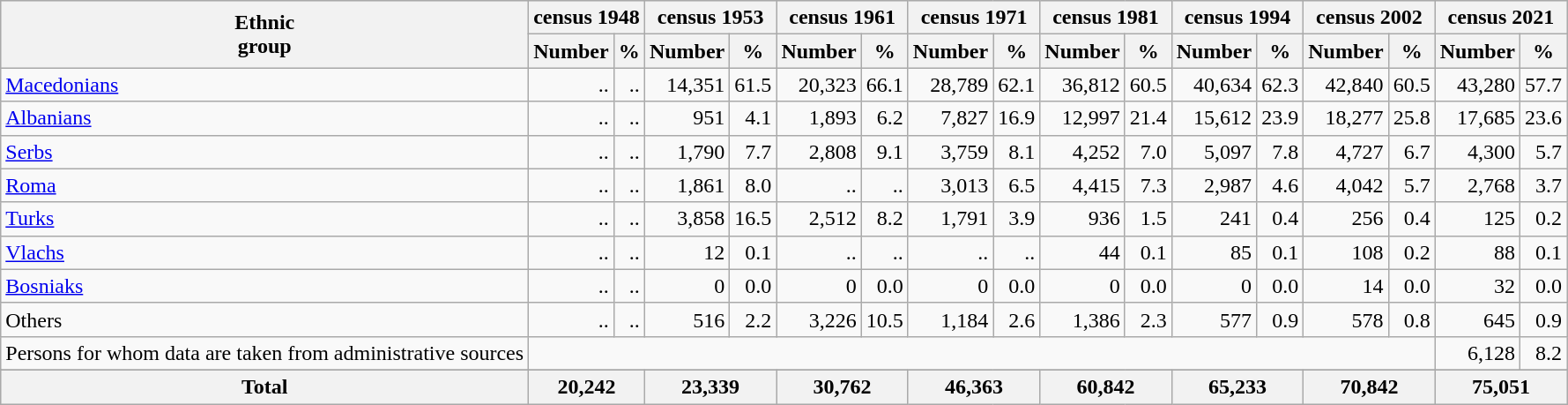<table class="wikitable">
<tr bgcolor="#e0e0e0">
<th rowspan="2">Ethnic<br>group</th>
<th colspan="2">census 1948</th>
<th colspan="2">census 1953</th>
<th colspan="2">census 1961</th>
<th colspan="2">census 1971</th>
<th colspan="2">census 1981</th>
<th colspan="2">census 1994</th>
<th colspan="2">census 2002</th>
<th colspan="2">census 2021</th>
</tr>
<tr bgcolor="#e0e0e0">
<th>Number</th>
<th>%</th>
<th>Number</th>
<th>%</th>
<th>Number</th>
<th>%</th>
<th>Number</th>
<th>%</th>
<th>Number</th>
<th>%</th>
<th>Number</th>
<th>%</th>
<th>Number</th>
<th>%</th>
<th>Number</th>
<th>%</th>
</tr>
<tr>
<td><a href='#'>Macedonians</a></td>
<td align="right">..</td>
<td align="right">..</td>
<td align="right">14,351</td>
<td align="right">61.5</td>
<td align="right">20,323</td>
<td align="right">66.1</td>
<td align="right">28,789</td>
<td align="right">62.1</td>
<td align="right">36,812</td>
<td align="right">60.5</td>
<td align="right">40,634</td>
<td align="right">62.3</td>
<td align="right">42,840</td>
<td align="right">60.5</td>
<td align="right">43,280</td>
<td align="right">57.7</td>
</tr>
<tr>
<td><a href='#'>Albanians</a></td>
<td align="right">..</td>
<td align="right">..</td>
<td align="right">951</td>
<td align="right">4.1</td>
<td align="right">1,893</td>
<td align="right">6.2</td>
<td align="right">7,827</td>
<td align="right">16.9</td>
<td align="right">12,997</td>
<td align="right">21.4</td>
<td align="right">15,612</td>
<td align="right">23.9</td>
<td align="right">18,277</td>
<td align="right">25.8</td>
<td align="right">17,685</td>
<td align="right">23.6</td>
</tr>
<tr>
<td><a href='#'>Serbs</a></td>
<td align="right">..</td>
<td align="right">..</td>
<td align="right">1,790</td>
<td align="right">7.7</td>
<td align="right">2,808</td>
<td align="right">9.1</td>
<td align="right">3,759</td>
<td align="right">8.1</td>
<td align="right">4,252</td>
<td align="right">7.0</td>
<td align="right">5,097</td>
<td align="right">7.8</td>
<td align="right">4,727</td>
<td align="right">6.7</td>
<td align="right">4,300</td>
<td align="right">5.7</td>
</tr>
<tr>
<td><a href='#'>Roma</a></td>
<td align="right">..</td>
<td align="right">..</td>
<td align="right">1,861</td>
<td align="right">8.0</td>
<td align="right">..</td>
<td align="right">..</td>
<td align="right">3,013</td>
<td align="right">6.5</td>
<td align="right">4,415</td>
<td align="right">7.3</td>
<td align="right">2,987</td>
<td align="right">4.6</td>
<td align="right">4,042</td>
<td align="right">5.7</td>
<td align="right">2,768</td>
<td align="right">3.7</td>
</tr>
<tr>
<td><a href='#'>Turks</a></td>
<td align="right">..</td>
<td align="right">..</td>
<td align="right">3,858</td>
<td align="right">16.5</td>
<td align="right">2,512</td>
<td align="right">8.2</td>
<td align="right">1,791</td>
<td align="right">3.9</td>
<td align="right">936</td>
<td align="right">1.5</td>
<td align="right">241</td>
<td align="right">0.4</td>
<td align="right">256</td>
<td align="right">0.4</td>
<td align="right">125</td>
<td align="right">0.2</td>
</tr>
<tr>
<td><a href='#'>Vlachs</a></td>
<td align="right">..</td>
<td align="right">..</td>
<td align="right">12</td>
<td align="right">0.1</td>
<td align="right">..</td>
<td align="right">..</td>
<td align="right">..</td>
<td align="right">..</td>
<td align="right">44</td>
<td align="right">0.1</td>
<td align="right">85</td>
<td align="right">0.1</td>
<td align="right">108</td>
<td align="right">0.2</td>
<td align="right">88</td>
<td align="right">0.1</td>
</tr>
<tr>
<td><a href='#'>Bosniaks</a></td>
<td align="right">..</td>
<td align="right">..</td>
<td align="right">0</td>
<td align="right">0.0</td>
<td align="right">0</td>
<td align="right">0.0</td>
<td align="right">0</td>
<td align="right">0.0</td>
<td align="right">0</td>
<td align="right">0.0</td>
<td align="right">0</td>
<td align="right">0.0</td>
<td align="right">14</td>
<td align="right">0.0</td>
<td align="right">32</td>
<td align="right">0.0</td>
</tr>
<tr>
<td>Others</td>
<td align="right">..</td>
<td align="right">..</td>
<td align="right">516</td>
<td align="right">2.2</td>
<td align="right">3,226</td>
<td align="right">10.5</td>
<td align="right">1,184</td>
<td align="right">2.6</td>
<td align="right">1,386</td>
<td align="right">2.3</td>
<td align="right">577</td>
<td align="right">0.9</td>
<td align="right">578</td>
<td align="right">0.8</td>
<td align="right">645</td>
<td align="right">0.9</td>
</tr>
<tr>
<td>Persons for whom data are taken from administrative sources</td>
<td colspan="14"></td>
<td align="right">6,128</td>
<td align="right">8.2</td>
</tr>
<tr>
</tr>
<tr bgcolor="#e0e0e0">
<th align="left">Total</th>
<th colspan="2">20,242</th>
<th colspan="2">23,339</th>
<th colspan="2">30,762</th>
<th colspan="2">46,363</th>
<th colspan="2">60,842</th>
<th colspan="2">65,233</th>
<th colspan="2">70,842</th>
<th colspan="2">75,051</th>
</tr>
</table>
